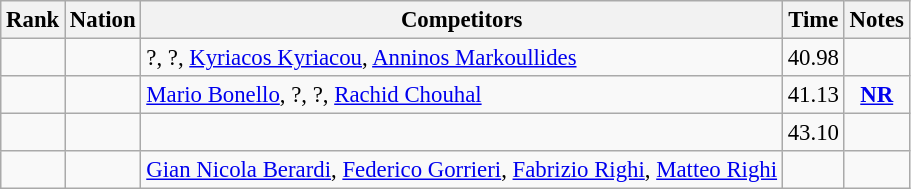<table class="wikitable sortable" style="text-align:center; font-size:95%">
<tr>
<th>Rank</th>
<th>Nation</th>
<th>Competitors</th>
<th>Time</th>
<th>Notes</th>
</tr>
<tr>
<td></td>
<td align=left></td>
<td align=left>?, ?, <a href='#'>Kyriacos Kyriacou</a>, <a href='#'>Anninos Markoullides</a></td>
<td>40.98</td>
<td></td>
</tr>
<tr>
<td></td>
<td align=left></td>
<td align=left><a href='#'>Mario Bonello</a>, ?, ?, <a href='#'>Rachid Chouhal</a></td>
<td>41.13</td>
<td><strong><a href='#'>NR</a></strong></td>
</tr>
<tr>
<td></td>
<td align=left></td>
<td align=left></td>
<td>43.10</td>
<td></td>
</tr>
<tr>
<td></td>
<td align=left></td>
<td align=left><a href='#'>Gian Nicola Berardi</a>, <a href='#'>Federico Gorrieri</a>, <a href='#'>Fabrizio Righi</a>, <a href='#'>Matteo Righi</a></td>
<td></td>
<td></td>
</tr>
</table>
